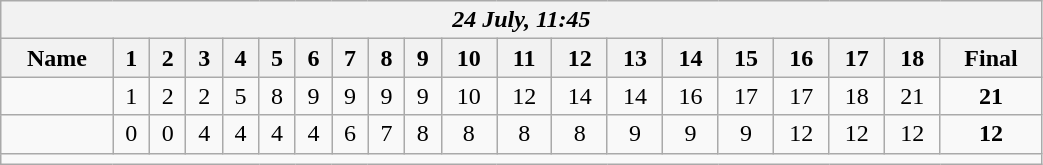<table class=wikitable style="text-align:center; width: 55%">
<tr>
<th colspan=20><em>24 July, 11:45</em></th>
</tr>
<tr>
<th>Name</th>
<th>1</th>
<th>2</th>
<th>3</th>
<th>4</th>
<th>5</th>
<th>6</th>
<th>7</th>
<th>8</th>
<th>9</th>
<th>10</th>
<th>11</th>
<th>12</th>
<th>13</th>
<th>14</th>
<th>15</th>
<th>16</th>
<th>17</th>
<th>18</th>
<th>Final</th>
</tr>
<tr>
<td align=left><strong></strong></td>
<td>1</td>
<td>2</td>
<td>2</td>
<td>5</td>
<td>8</td>
<td>9</td>
<td>9</td>
<td>9</td>
<td>9</td>
<td>10</td>
<td>12</td>
<td>14</td>
<td>14</td>
<td>16</td>
<td>17</td>
<td>17</td>
<td>18</td>
<td>21</td>
<td><strong>21</strong></td>
</tr>
<tr>
<td align=left></td>
<td>0</td>
<td>0</td>
<td>4</td>
<td>4</td>
<td>4</td>
<td>4</td>
<td>6</td>
<td>7</td>
<td>8</td>
<td>8</td>
<td>8</td>
<td>8</td>
<td>9</td>
<td>9</td>
<td>9</td>
<td>12</td>
<td>12</td>
<td>12</td>
<td><strong>12</strong></td>
</tr>
<tr>
<td colspan=20></td>
</tr>
</table>
